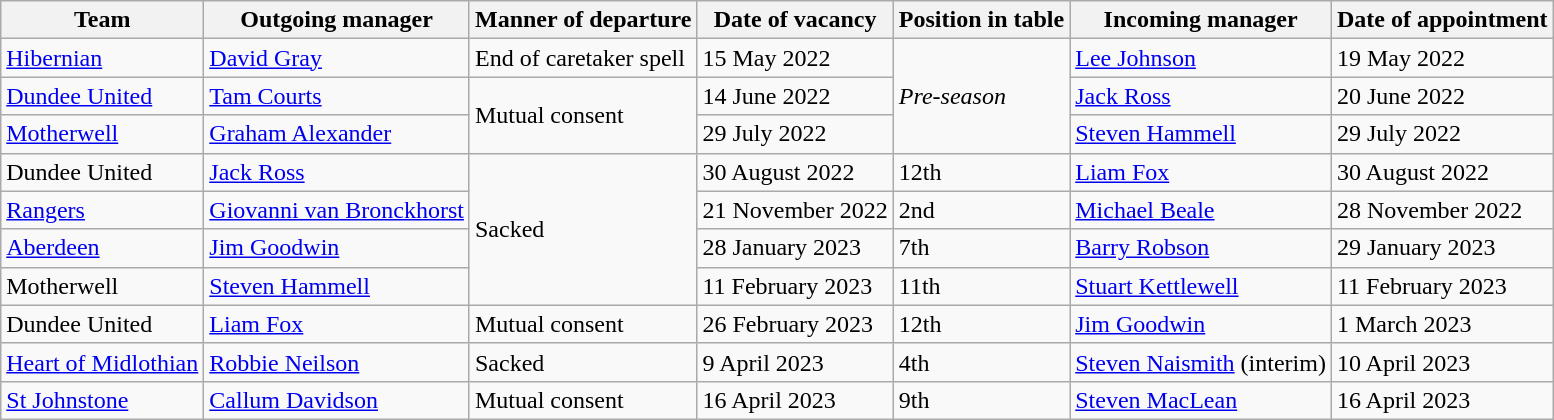<table class="wikitable sortable">
<tr>
<th>Team</th>
<th>Outgoing manager</th>
<th>Manner of departure</th>
<th>Date of vacancy</th>
<th>Position in table</th>
<th>Incoming manager</th>
<th>Date of appointment</th>
</tr>
<tr>
<td><a href='#'>Hibernian</a></td>
<td> <a href='#'>David Gray</a></td>
<td>End of caretaker spell</td>
<td>15 May 2022</td>
<td rowspan="3"><em>Pre-season</em></td>
<td> <a href='#'>Lee Johnson</a></td>
<td>19 May 2022</td>
</tr>
<tr>
<td><a href='#'>Dundee United</a></td>
<td> <a href='#'>Tam Courts</a></td>
<td rowspan="2">Mutual consent</td>
<td>14 June 2022</td>
<td> <a href='#'>Jack Ross</a></td>
<td>20 June 2022</td>
</tr>
<tr>
<td><a href='#'>Motherwell</a></td>
<td> <a href='#'>Graham Alexander</a></td>
<td>29 July 2022</td>
<td> <a href='#'>Steven Hammell</a></td>
<td>29 July 2022</td>
</tr>
<tr>
<td>Dundee United</td>
<td> <a href='#'>Jack Ross</a></td>
<td rowspan="4">Sacked</td>
<td>30 August 2022</td>
<td>12th</td>
<td> <a href='#'>Liam Fox</a></td>
<td>30 August 2022</td>
</tr>
<tr>
<td><a href='#'>Rangers</a></td>
<td> <a href='#'>Giovanni van Bronckhorst</a></td>
<td>21 November 2022</td>
<td>2nd</td>
<td> <a href='#'>Michael Beale</a></td>
<td>28 November 2022</td>
</tr>
<tr>
<td><a href='#'>Aberdeen</a></td>
<td> <a href='#'>Jim Goodwin</a></td>
<td>28 January 2023</td>
<td>7th</td>
<td> <a href='#'>Barry Robson</a></td>
<td>29 January 2023</td>
</tr>
<tr>
<td>Motherwell</td>
<td> <a href='#'>Steven Hammell</a></td>
<td>11 February 2023</td>
<td>11th</td>
<td> <a href='#'>Stuart Kettlewell</a></td>
<td>11 February 2023</td>
</tr>
<tr>
<td>Dundee United</td>
<td> <a href='#'>Liam Fox</a></td>
<td>Mutual consent</td>
<td>26 February 2023</td>
<td>12th</td>
<td> <a href='#'>Jim Goodwin</a></td>
<td>1 March 2023</td>
</tr>
<tr>
<td><a href='#'>Heart of Midlothian</a></td>
<td> <a href='#'>Robbie Neilson</a></td>
<td>Sacked</td>
<td>9 April 2023</td>
<td>4th</td>
<td> <a href='#'>Steven Naismith</a> (interim)</td>
<td>10 April 2023</td>
</tr>
<tr>
<td><a href='#'>St Johnstone</a></td>
<td> <a href='#'>Callum Davidson</a></td>
<td>Mutual consent</td>
<td>16 April 2023</td>
<td>9th</td>
<td> <a href='#'>Steven MacLean</a></td>
<td>16 April 2023</td>
</tr>
</table>
